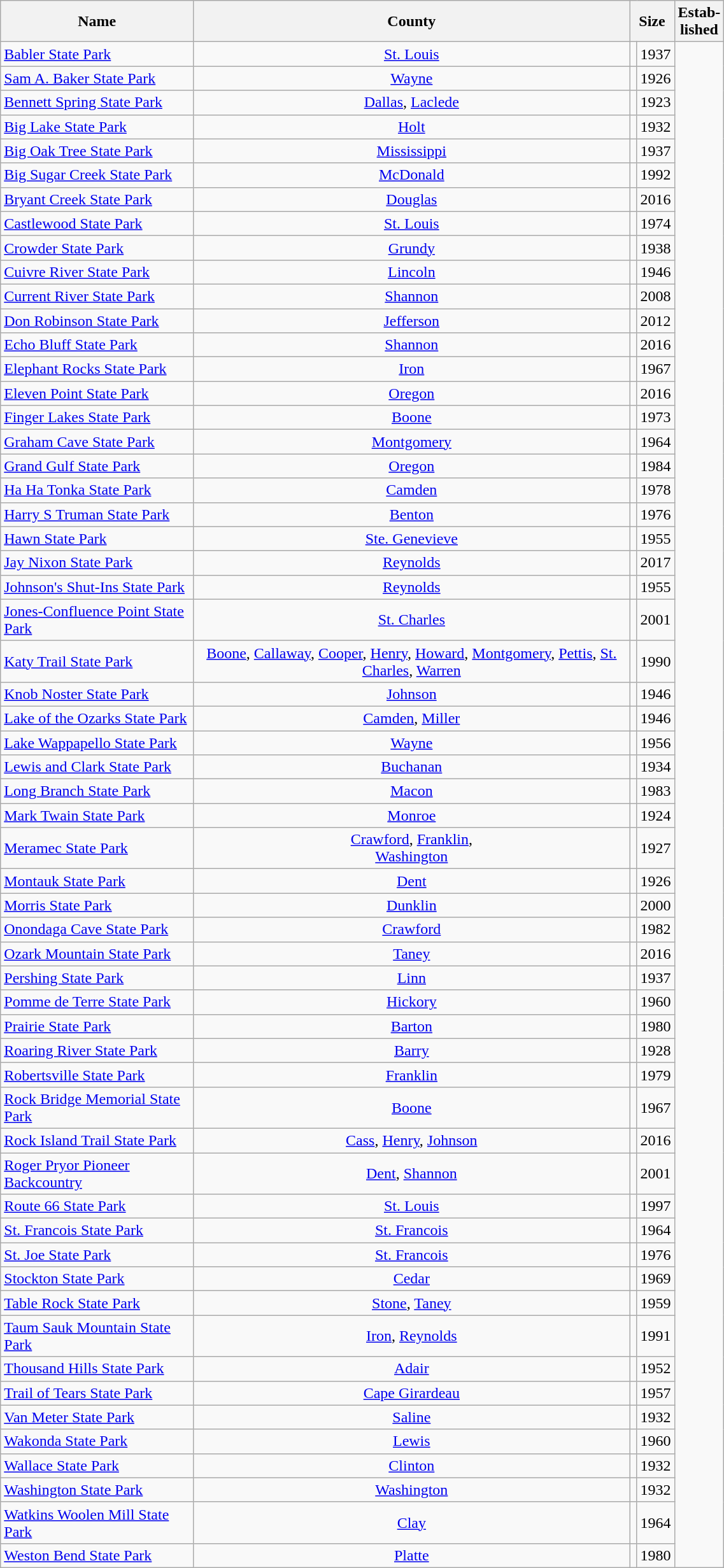<table class="wikitable sortable" style="width:60%">
<tr>
<th>Name</th>
<th>County</th>
<th colspan=2>Size</th>
<th>Estab-<br>lished</th>
</tr>
<tr>
<td><a href='#'>Babler State Park</a></td>
<td style="text-align:center;"><a href='#'>St. Louis</a></td>
<td></td>
<td style="text-align:center;">1937</td>
</tr>
<tr>
<td><a href='#'>Sam A. Baker State Park</a></td>
<td style="text-align:center;"><a href='#'>Wayne</a></td>
<td></td>
<td style="text-align:center;">1926</td>
</tr>
<tr>
<td><a href='#'>Bennett Spring State Park</a></td>
<td style="text-align:center;"><a href='#'>Dallas</a>, <a href='#'>Laclede</a></td>
<td></td>
<td style="text-align:center;">1923</td>
</tr>
<tr>
<td><a href='#'>Big Lake State Park</a></td>
<td style="text-align:center;"><a href='#'>Holt</a></td>
<td></td>
<td style="text-align:center;">1932</td>
</tr>
<tr>
<td><a href='#'>Big Oak Tree State Park</a></td>
<td style="text-align:center;"><a href='#'>Mississippi</a></td>
<td></td>
<td style="text-align:center;">1937</td>
</tr>
<tr>
<td><a href='#'>Big Sugar Creek State Park</a></td>
<td style="text-align:center;"><a href='#'>McDonald</a></td>
<td></td>
<td style="text-align:center;">1992</td>
</tr>
<tr>
<td><a href='#'>Bryant Creek State Park</a></td>
<td style="text-align:center;"><a href='#'>Douglas</a></td>
<td></td>
<td style="text-align:center;">2016</td>
</tr>
<tr>
<td><a href='#'>Castlewood State Park</a></td>
<td style="text-align:center;"><a href='#'>St. Louis</a></td>
<td></td>
<td style="text-align:center;">1974</td>
</tr>
<tr>
<td><a href='#'>Crowder State Park</a></td>
<td style="text-align:center;"><a href='#'>Grundy</a></td>
<td></td>
<td style="text-align:center;">1938</td>
</tr>
<tr>
<td><a href='#'>Cuivre River State Park</a></td>
<td style="text-align:center;"><a href='#'>Lincoln</a></td>
<td></td>
<td style="text-align:center;">1946</td>
</tr>
<tr>
<td><a href='#'>Current River State Park</a></td>
<td style="text-align:center;"><a href='#'>Shannon</a></td>
<td></td>
<td style="text-align:center;">2008</td>
</tr>
<tr>
<td><a href='#'>Don Robinson State Park</a></td>
<td style="text-align:center;"><a href='#'>Jefferson</a></td>
<td></td>
<td style="text-align:center;">2012</td>
</tr>
<tr>
<td><a href='#'>Echo Bluff State Park</a></td>
<td style="text-align:center;"><a href='#'>Shannon</a></td>
<td></td>
<td style="text-align:center;">2016</td>
</tr>
<tr>
<td><a href='#'>Elephant Rocks State Park</a></td>
<td style="text-align:center;"><a href='#'>Iron</a></td>
<td></td>
<td style="text-align:center;">1967</td>
</tr>
<tr>
<td><a href='#'>Eleven Point State Park</a></td>
<td style="text-align:center;"><a href='#'>Oregon</a></td>
<td></td>
<td style="text-align:center;">2016</td>
</tr>
<tr>
<td><a href='#'>Finger Lakes State Park</a></td>
<td style="text-align:center;"><a href='#'>Boone</a></td>
<td></td>
<td style="text-align:center;">1973</td>
</tr>
<tr>
<td><a href='#'>Graham Cave State Park</a></td>
<td style="text-align:center;"><a href='#'>Montgomery</a></td>
<td></td>
<td style="text-align:center;">1964</td>
</tr>
<tr>
<td><a href='#'>Grand Gulf State Park</a></td>
<td style="text-align:center;"><a href='#'>Oregon</a></td>
<td></td>
<td style="text-align:center;">1984</td>
</tr>
<tr>
<td><a href='#'>Ha Ha Tonka State Park</a></td>
<td style="text-align:center;"><a href='#'>Camden</a></td>
<td></td>
<td style="text-align:center;">1978</td>
</tr>
<tr>
<td><a href='#'>Harry S Truman State Park</a></td>
<td style="text-align:center;"><a href='#'>Benton</a></td>
<td></td>
<td style="text-align:center;">1976</td>
</tr>
<tr>
<td><a href='#'>Hawn State Park</a></td>
<td style="text-align:center;"><a href='#'>Ste. Genevieve</a></td>
<td></td>
<td style="text-align:center;">1955</td>
</tr>
<tr>
<td><a href='#'>Jay Nixon State Park</a></td>
<td style="text-align:center;"><a href='#'>Reynolds</a></td>
<td></td>
<td style="text-align:center;">2017</td>
</tr>
<tr>
<td><a href='#'>Johnson's Shut-Ins State Park</a></td>
<td style="text-align:center;"><a href='#'>Reynolds</a></td>
<td></td>
<td style="text-align:center;">1955</td>
</tr>
<tr>
<td><a href='#'>Jones-Confluence Point State Park</a></td>
<td style="text-align:center;"><a href='#'>St. Charles</a></td>
<td></td>
<td style="text-align:center;">2001</td>
</tr>
<tr>
<td><a href='#'>Katy Trail State Park</a></td>
<td style="text-align:center;"><a href='#'>Boone</a>, <a href='#'>Callaway</a>, <a href='#'>Cooper</a>, <a href='#'>Henry</a>, <a href='#'>Howard</a>, <a href='#'>Montgomery</a>, <a href='#'>Pettis</a>, <a href='#'>St. Charles</a>, <a href='#'>Warren</a></td>
<td></td>
<td style="text-align:center;">1990</td>
</tr>
<tr>
<td><a href='#'>Knob Noster State Park</a></td>
<td style="text-align:center;"><a href='#'>Johnson</a></td>
<td></td>
<td style="text-align:center;">1946</td>
</tr>
<tr>
<td><a href='#'>Lake of the Ozarks State Park</a></td>
<td style="text-align:center;"><a href='#'>Camden</a>, <a href='#'>Miller</a></td>
<td></td>
<td style="text-align:center;">1946</td>
</tr>
<tr>
<td><a href='#'>Lake Wappapello State Park</a></td>
<td style="text-align:center;"><a href='#'>Wayne</a></td>
<td></td>
<td style="text-align:center;">1956</td>
</tr>
<tr>
<td><a href='#'>Lewis and Clark State Park</a></td>
<td style="text-align:center;"><a href='#'>Buchanan</a></td>
<td></td>
<td style="text-align:center;">1934</td>
</tr>
<tr>
<td><a href='#'>Long Branch State Park</a></td>
<td style="text-align:center;"><a href='#'>Macon</a></td>
<td></td>
<td style="text-align:center;">1983</td>
</tr>
<tr>
<td><a href='#'>Mark Twain State Park</a></td>
<td style="text-align:center;"><a href='#'>Monroe</a></td>
<td></td>
<td style="text-align:center;">1924</td>
</tr>
<tr>
<td><a href='#'>Meramec State Park</a></td>
<td style="text-align:center;"><a href='#'>Crawford</a>, <a href='#'>Franklin</a>, <br><a href='#'>Washington</a></td>
<td></td>
<td style="text-align:center;">1927</td>
</tr>
<tr>
<td><a href='#'>Montauk State Park</a></td>
<td style="text-align:center;"><a href='#'>Dent</a></td>
<td></td>
<td style="text-align:center;">1926</td>
</tr>
<tr>
<td><a href='#'>Morris State Park</a></td>
<td style="text-align:center;"><a href='#'>Dunklin</a></td>
<td></td>
<td style="text-align:center;">2000</td>
</tr>
<tr>
<td><a href='#'>Onondaga Cave State Park</a></td>
<td style="text-align:center;"><a href='#'>Crawford</a></td>
<td></td>
<td style="text-align:center;">1982</td>
</tr>
<tr>
<td><a href='#'>Ozark Mountain State Park</a></td>
<td style="text-align:center;"><a href='#'>Taney</a></td>
<td></td>
<td style="text-align:center;">2016</td>
</tr>
<tr>
<td><a href='#'>Pershing State Park</a></td>
<td style="text-align:center;"><a href='#'>Linn</a></td>
<td></td>
<td style="text-align:center;">1937</td>
</tr>
<tr>
<td><a href='#'>Pomme de Terre State Park</a></td>
<td style="text-align:center;"><a href='#'>Hickory</a></td>
<td></td>
<td style="text-align:center;">1960</td>
</tr>
<tr>
<td><a href='#'>Prairie State Park</a></td>
<td style="text-align:center;"><a href='#'>Barton</a></td>
<td></td>
<td style="text-align:center;">1980</td>
</tr>
<tr>
<td><a href='#'>Roaring River State Park</a></td>
<td style="text-align:center;"><a href='#'>Barry</a></td>
<td></td>
<td style="text-align:center;">1928</td>
</tr>
<tr>
<td><a href='#'>Robertsville State Park</a></td>
<td style="text-align:center;"><a href='#'>Franklin</a></td>
<td></td>
<td style="text-align:center;">1979</td>
</tr>
<tr>
<td><a href='#'>Rock Bridge Memorial State Park</a></td>
<td style="text-align:center;"><a href='#'>Boone</a></td>
<td></td>
<td style="text-align:center;">1967</td>
</tr>
<tr>
<td><a href='#'>Rock Island Trail State Park</a></td>
<td style="text-align:center;"><a href='#'>Cass</a>, <a href='#'>Henry</a>, <a href='#'>Johnson</a></td>
<td></td>
<td style="text-align:center;">2016</td>
</tr>
<tr>
<td><a href='#'>Roger Pryor Pioneer Backcountry</a></td>
<td style="text-align:center;"><a href='#'>Dent</a>, <a href='#'>Shannon</a></td>
<td></td>
<td style="text-align:center;">2001</td>
</tr>
<tr>
<td><a href='#'>Route 66 State Park</a></td>
<td style="text-align:center;"><a href='#'>St. Louis</a></td>
<td></td>
<td style="text-align:center;">1997</td>
</tr>
<tr>
<td><a href='#'>St. Francois State Park</a></td>
<td style="text-align:center;"><a href='#'>St. Francois</a></td>
<td></td>
<td style="text-align:center;">1964</td>
</tr>
<tr>
<td><a href='#'>St. Joe State Park</a></td>
<td style="text-align:center;"><a href='#'>St. Francois</a></td>
<td></td>
<td style="text-align:center;">1976</td>
</tr>
<tr>
<td><a href='#'>Stockton State Park</a></td>
<td style="text-align:center;"><a href='#'>Cedar</a></td>
<td></td>
<td style="text-align:center;">1969</td>
</tr>
<tr>
<td><a href='#'>Table Rock State Park</a></td>
<td style="text-align:center;"><a href='#'>Stone</a>, <a href='#'>Taney</a></td>
<td></td>
<td style="text-align:center;">1959</td>
</tr>
<tr>
<td><a href='#'>Taum Sauk Mountain State Park</a></td>
<td style="text-align:center;"><a href='#'>Iron</a>, <a href='#'>Reynolds</a></td>
<td></td>
<td style="text-align:center;">1991</td>
</tr>
<tr>
<td><a href='#'>Thousand Hills State Park</a></td>
<td style="text-align:center;"><a href='#'>Adair</a></td>
<td></td>
<td style="text-align:center;">1952</td>
</tr>
<tr>
<td><a href='#'>Trail of Tears State Park</a></td>
<td style="text-align:center;"><a href='#'>Cape Girardeau</a></td>
<td></td>
<td style="text-align:center;">1957</td>
</tr>
<tr>
<td><a href='#'>Van Meter State Park</a></td>
<td style="text-align:center;"><a href='#'>Saline</a></td>
<td></td>
<td style="text-align:center;">1932</td>
</tr>
<tr>
<td><a href='#'>Wakonda State Park</a></td>
<td style="text-align:center;"><a href='#'>Lewis</a></td>
<td></td>
<td style="text-align:center;">1960</td>
</tr>
<tr>
<td><a href='#'>Wallace State Park</a></td>
<td style="text-align:center;"><a href='#'>Clinton</a></td>
<td></td>
<td style="text-align:center;">1932</td>
</tr>
<tr>
<td><a href='#'>Washington State Park</a></td>
<td style="text-align:center;"><a href='#'>Washington</a></td>
<td></td>
<td style="text-align:center;">1932</td>
</tr>
<tr>
<td><a href='#'>Watkins Woolen Mill State Park</a></td>
<td style="text-align:center;"><a href='#'>Clay</a></td>
<td></td>
<td style="text-align:center;">1964</td>
</tr>
<tr>
<td><a href='#'>Weston Bend State Park</a></td>
<td style="text-align:center;"><a href='#'>Platte</a></td>
<td></td>
<td style="text-align:center;">1980</td>
</tr>
</table>
